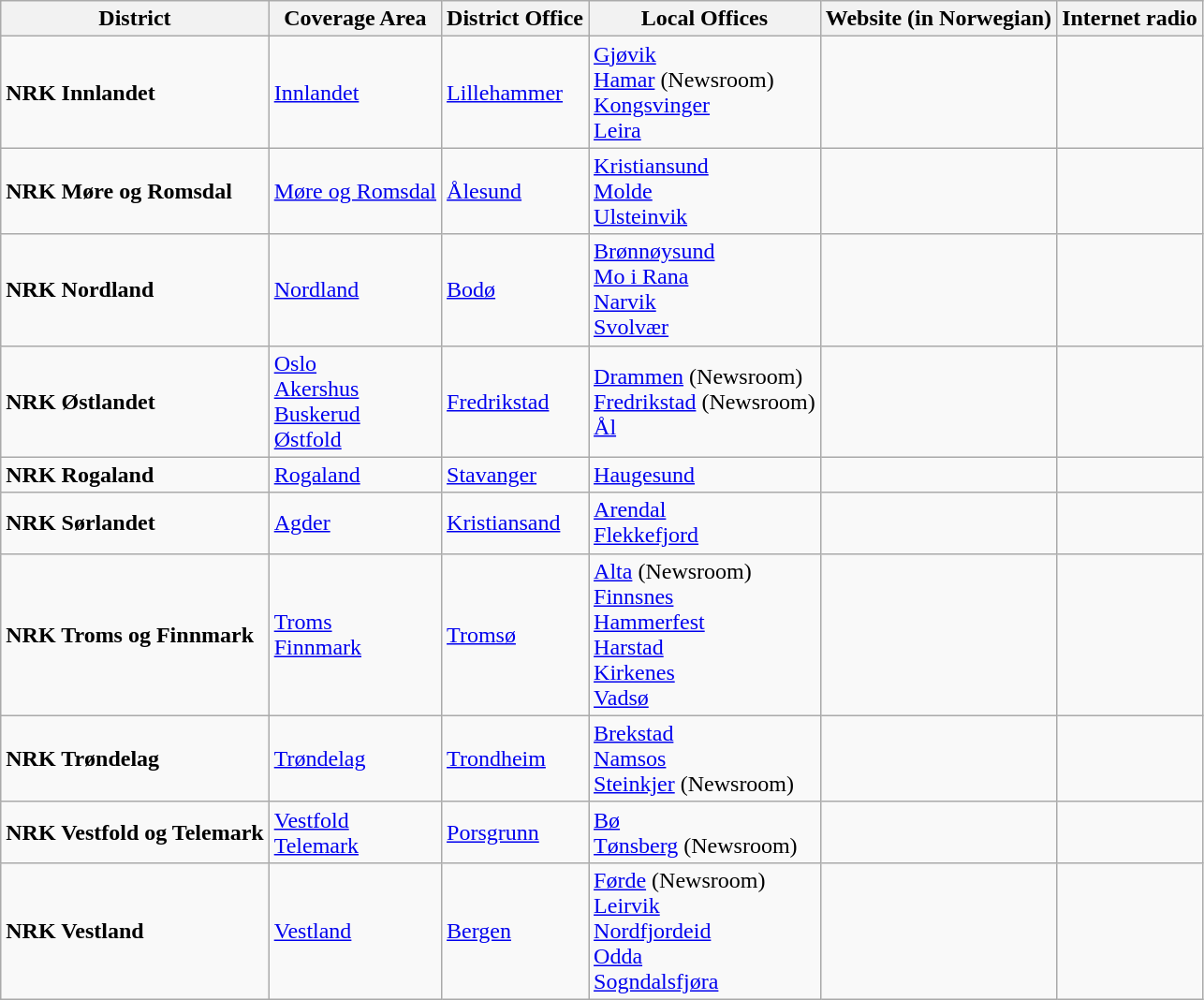<table class="wikitable sortable">
<tr>
<th>District</th>
<th>Coverage Area</th>
<th>District Office</th>
<th>Local Offices</th>
<th>Website (in Norwegian)</th>
<th>Internet radio</th>
</tr>
<tr>
<td><strong>NRK Innlandet</strong></td>
<td><a href='#'>Innlandet</a></td>
<td><a href='#'>Lillehammer</a></td>
<td><a href='#'>Gjøvik</a><br><a href='#'>Hamar</a> (Newsroom)<br><a href='#'>Kongsvinger</a><br><a href='#'>Leira</a></td>
<td></td>
<td></td>
</tr>
<tr>
<td><strong>NRK Møre og Romsdal</strong></td>
<td><a href='#'>Møre og Romsdal</a></td>
<td><a href='#'>Ålesund</a></td>
<td><a href='#'>Kristiansund</a><br><a href='#'>Molde</a><br><a href='#'>Ulsteinvik</a></td>
<td></td>
<td></td>
</tr>
<tr>
<td><strong>NRK Nordland</strong></td>
<td><a href='#'>Nordland</a></td>
<td><a href='#'>Bodø</a></td>
<td><a href='#'>Brønnøysund</a><br><a href='#'>Mo i Rana</a><br><a href='#'>Narvik</a><br><a href='#'>Svolvær</a></td>
<td></td>
<td></td>
</tr>
<tr>
<td><strong>NRK Østlandet</strong></td>
<td><a href='#'>Oslo</a><br><a href='#'>Akershus</a><br><a href='#'>Buskerud</a><br><a href='#'>Østfold</a></td>
<td><a href='#'>Fredrikstad</a></td>
<td><a href='#'>Drammen</a> (Newsroom)<br><a href='#'>Fredrikstad</a> (Newsroom)<br><a href='#'>Ål</a></td>
<td></td>
<td><br><br></td>
</tr>
<tr>
<td><strong>NRK Rogaland</strong></td>
<td><a href='#'>Rogaland</a></td>
<td><a href='#'>Stavanger</a></td>
<td><a href='#'>Haugesund</a></td>
<td></td>
<td></td>
</tr>
<tr>
<td><strong>NRK Sørlandet</strong></td>
<td><a href='#'>Agder</a></td>
<td><a href='#'>Kristiansand</a></td>
<td><a href='#'>Arendal</a><br><a href='#'>Flekkefjord</a></td>
<td></td>
<td></td>
</tr>
<tr>
<td><strong>NRK Troms og Finnmark</strong></td>
<td><a href='#'>Troms</a><br><a href='#'>Finnmark</a></td>
<td><a href='#'>Tromsø</a></td>
<td><a href='#'>Alta</a> (Newsroom)<br><a href='#'>Finnsnes</a><br><a href='#'>Hammerfest</a><br><a href='#'>Harstad</a><br><a href='#'>Kirkenes</a><br><a href='#'>Vadsø</a></td>
<td></td>
<td><br></td>
</tr>
<tr>
<td><strong>NRK Trøndelag</strong></td>
<td><a href='#'>Trøndelag</a></td>
<td><a href='#'>Trondheim</a></td>
<td><a href='#'>Brekstad</a><br><a href='#'>Namsos</a><br><a href='#'>Steinkjer</a> (Newsroom)</td>
<td></td>
<td></td>
</tr>
<tr>
<td><strong>NRK Vestfold og Telemark</strong></td>
<td><a href='#'>Vestfold</a><br><a href='#'>Telemark</a></td>
<td><a href='#'>Porsgrunn</a></td>
<td><a href='#'>Bø</a><br><a href='#'>Tønsberg</a> (Newsroom)</td>
<td></td>
<td><br></td>
</tr>
<tr>
<td><strong>NRK Vestland</strong></td>
<td><a href='#'>Vestland</a></td>
<td><a href='#'>Bergen</a></td>
<td><a href='#'>Førde</a> (Newsroom)<br><a href='#'>Leirvik</a><br><a href='#'>Nordfjordeid</a><br><a href='#'>Odda</a><br><a href='#'>Sogndalsfjøra</a></td>
<td></td>
<td><br></td>
</tr>
</table>
